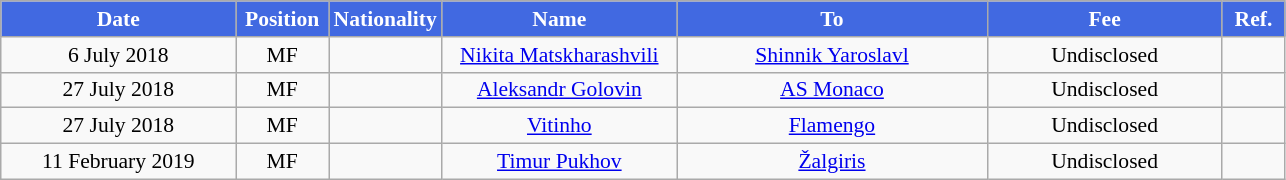<table class="wikitable"  style="text-align:center; font-size:90%; ">
<tr>
<th style="background:#4169E1; color:white; width:150px;">Date</th>
<th style="background:#4169E1; color:white; width:55px;">Position</th>
<th style="background:#4169E1; color:white; width:55px;">Nationality</th>
<th style="background:#4169E1; color:white; width:150px;">Name</th>
<th style="background:#4169E1; color:white; width:200px;">To</th>
<th style="background:#4169E1; color:white; width:150px;">Fee</th>
<th style="background:#4169E1; color:white; width:35px;">Ref.</th>
</tr>
<tr>
<td>6 July 2018</td>
<td>MF</td>
<td></td>
<td><a href='#'>Nikita Matskharashvili</a></td>
<td><a href='#'>Shinnik Yaroslavl</a></td>
<td>Undisclosed</td>
<td></td>
</tr>
<tr>
<td>27 July 2018</td>
<td>MF</td>
<td></td>
<td><a href='#'>Aleksandr Golovin</a></td>
<td><a href='#'>AS Monaco</a></td>
<td>Undisclosed</td>
<td></td>
</tr>
<tr>
<td>27 July 2018</td>
<td>MF</td>
<td></td>
<td><a href='#'>Vitinho</a></td>
<td><a href='#'>Flamengo</a></td>
<td>Undisclosed</td>
<td></td>
</tr>
<tr>
<td>11 February 2019</td>
<td>MF</td>
<td></td>
<td><a href='#'>Timur Pukhov</a></td>
<td><a href='#'>Žalgiris</a></td>
<td>Undisclosed</td>
<td></td>
</tr>
</table>
